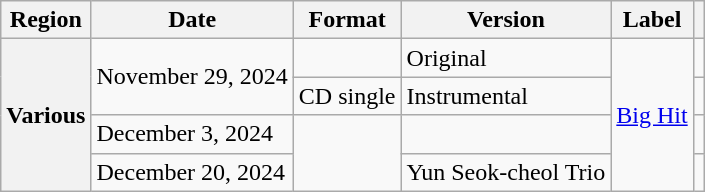<table class="wikitable plainrowheaders">
<tr>
<th scope="col">Region</th>
<th scope="col">Date</th>
<th scope="col">Format</th>
<th scope="col">Version</th>
<th scope="col">Label</th>
<th scope="col"></th>
</tr>
<tr>
<th scope="row" rowspan="4">Various</th>
<td rowspan="2">November 29, 2024</td>
<td></td>
<td>Original</td>
<td rowspan="4"><a href='#'>Big Hit</a></td>
<td style="text-align:center"></td>
</tr>
<tr>
<td>CD single</td>
<td>Instrumental</td>
<td style="text-align:center"></td>
</tr>
<tr>
<td>December 3, 2024</td>
<td rowspan="2"></td>
<td></td>
<td style="text-align:center"></td>
</tr>
<tr>
<td>December 20, 2024</td>
<td>Yun Seok-cheol Trio</td>
<td style="text-align:center"></td>
</tr>
</table>
